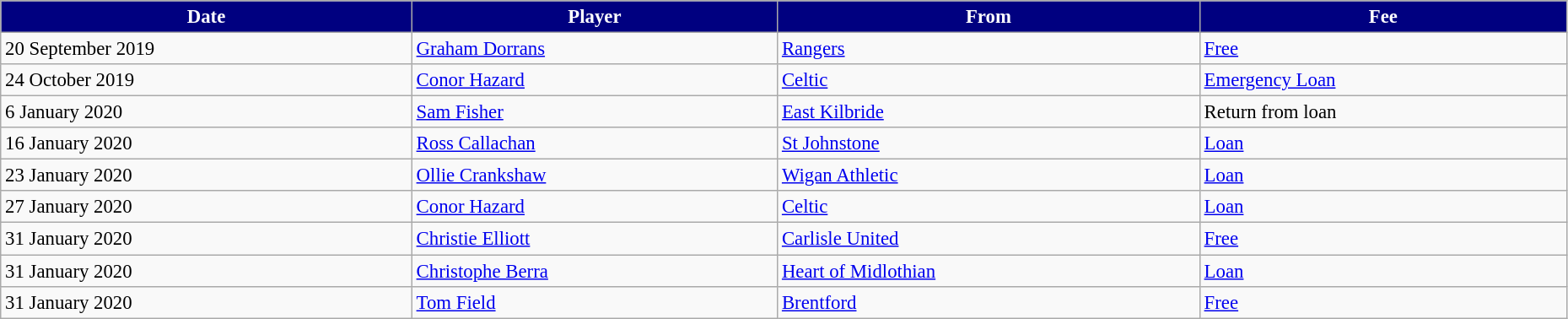<table class="wikitable" style="text-align:left; font-size:95%;width:98%;">
<tr>
<th style="background:navy; color:white;">Date</th>
<th style="background:navy; color:white;">Player</th>
<th style="background:navy; color:white;">From</th>
<th style="background:navy; color:white;">Fee</th>
</tr>
<tr>
<td>20 September 2019</td>
<td> <a href='#'>Graham Dorrans</a></td>
<td> <a href='#'>Rangers</a></td>
<td><a href='#'>Free</a></td>
</tr>
<tr>
<td>24 October 2019</td>
<td> <a href='#'>Conor Hazard</a></td>
<td> <a href='#'>Celtic</a></td>
<td><a href='#'>Emergency Loan</a></td>
</tr>
<tr>
<td>6 January 2020</td>
<td> <a href='#'>Sam Fisher</a></td>
<td> <a href='#'>East Kilbride</a></td>
<td>Return from loan</td>
</tr>
<tr>
<td>16 January 2020</td>
<td> <a href='#'>Ross Callachan</a></td>
<td> <a href='#'>St Johnstone</a></td>
<td><a href='#'>Loan</a></td>
</tr>
<tr>
<td>23 January 2020</td>
<td> <a href='#'>Ollie Crankshaw</a></td>
<td> <a href='#'>Wigan Athletic</a></td>
<td><a href='#'>Loan</a></td>
</tr>
<tr>
<td>27 January 2020</td>
<td> <a href='#'>Conor Hazard</a></td>
<td> <a href='#'>Celtic</a></td>
<td><a href='#'>Loan</a></td>
</tr>
<tr>
<td>31 January 2020</td>
<td> <a href='#'>Christie Elliott</a></td>
<td> <a href='#'>Carlisle United</a></td>
<td><a href='#'>Free</a></td>
</tr>
<tr>
<td>31 January 2020</td>
<td> <a href='#'>Christophe Berra</a></td>
<td> <a href='#'>Heart of Midlothian</a></td>
<td><a href='#'>Loan</a></td>
</tr>
<tr>
<td>31 January 2020</td>
<td> <a href='#'>Tom Field</a></td>
<td> <a href='#'>Brentford</a></td>
<td><a href='#'>Free</a></td>
</tr>
</table>
